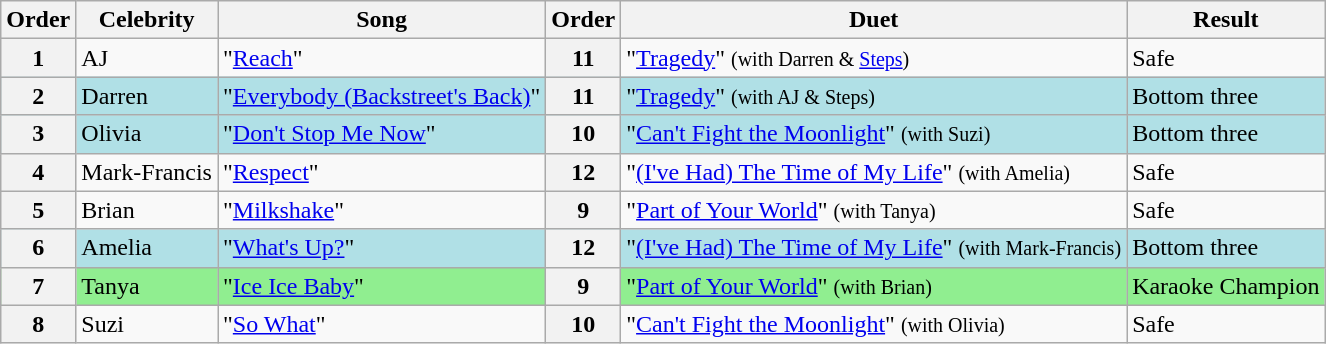<table class="wikitable sortable collapsed">
<tr style="text-align:Center; background:#cc;">
<th>Order</th>
<th>Celebrity</th>
<th>Song</th>
<th>Order</th>
<th>Duet</th>
<th>Result</th>
</tr>
<tr>
<th>1</th>
<td>AJ</td>
<td>"<a href='#'>Reach</a>"</td>
<th>11</th>
<td>"<a href='#'>Tragedy</a>" <small>(with Darren & <a href='#'>Steps</a>)</small></td>
<td>Safe</td>
</tr>
<tr style="background:#b0e0e6;">
<th>2</th>
<td>Darren</td>
<td>"<a href='#'>Everybody (Backstreet's Back)</a>"</td>
<th>11</th>
<td>"<a href='#'>Tragedy</a>" <small>(with AJ & Steps)</small></td>
<td>Bottom three</td>
</tr>
<tr style="background:#b0e0e6;">
<th>3</th>
<td>Olivia</td>
<td>"<a href='#'>Don't Stop Me Now</a>"</td>
<th>10</th>
<td>"<a href='#'>Can't Fight the Moonlight</a>" <small>(with Suzi)</small></td>
<td>Bottom three</td>
</tr>
<tr>
<th>4</th>
<td>Mark-Francis</td>
<td>"<a href='#'>Respect</a>"</td>
<th>12</th>
<td>"<a href='#'>(I've Had) The Time of My Life</a>" <small>(with Amelia)</small></td>
<td>Safe</td>
</tr>
<tr>
<th>5</th>
<td>Brian</td>
<td>"<a href='#'>Milkshake</a>"</td>
<th>9</th>
<td>"<a href='#'>Part of Your World</a>" <small>(with Tanya)</small></td>
<td>Safe</td>
</tr>
<tr style="background:#b0e0e6;">
<th>6</th>
<td>Amelia</td>
<td>"<a href='#'>What's Up?</a>"</td>
<th>12</th>
<td>"<a href='#'>(I've Had) The Time of My Life</a>" <small>(with Mark-Francis)</small></td>
<td>Bottom three</td>
</tr>
<tr style="background:lightgreen;">
<th>7</th>
<td>Tanya</td>
<td>"<a href='#'>Ice Ice Baby</a>"</td>
<th>9</th>
<td>"<a href='#'>Part of Your World</a>" <small>(with Brian)</small></td>
<td>Karaoke Champion</td>
</tr>
<tr>
<th>8</th>
<td>Suzi</td>
<td>"<a href='#'>So What</a>"</td>
<th>10</th>
<td>"<a href='#'>Can't Fight the Moonlight</a>" <small>(with Olivia)</small></td>
<td>Safe</td>
</tr>
</table>
